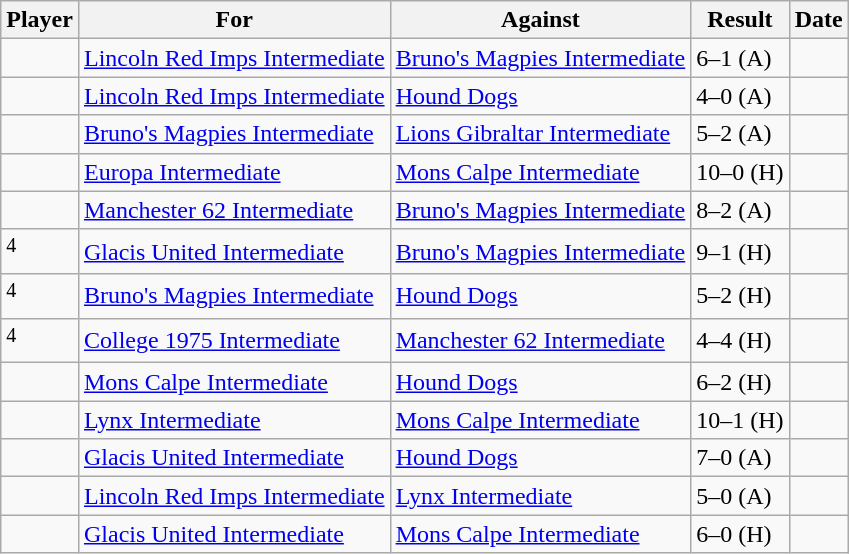<table class="wikitable">
<tr>
<th>Player</th>
<th>For</th>
<th>Against</th>
<th style="text-align:center">Result</th>
<th>Date</th>
</tr>
<tr>
<td> </td>
<td><a href='#'>Lincoln Red Imps Intermediate</a></td>
<td><a href='#'>Bruno's Magpies Intermediate</a></td>
<td>6–1 (A)</td>
<td></td>
</tr>
<tr>
<td> </td>
<td><a href='#'>Lincoln Red Imps Intermediate</a></td>
<td><a href='#'>Hound Dogs</a></td>
<td>4–0 (A)</td>
<td></td>
</tr>
<tr>
<td> </td>
<td><a href='#'>Bruno's Magpies Intermediate</a></td>
<td><a href='#'>Lions Gibraltar Intermediate</a></td>
<td>5–2 (A)</td>
<td></td>
</tr>
<tr>
<td> </td>
<td><a href='#'>Europa Intermediate</a></td>
<td><a href='#'>Mons Calpe Intermediate</a></td>
<td>10–0 (H)</td>
<td></td>
</tr>
<tr>
<td> </td>
<td><a href='#'>Manchester 62 Intermediate</a></td>
<td><a href='#'>Bruno's Magpies Intermediate</a></td>
<td>8–2 (A)</td>
<td></td>
</tr>
<tr>
<td> <sup>4</sup></td>
<td><a href='#'>Glacis United Intermediate</a></td>
<td><a href='#'>Bruno's Magpies Intermediate</a></td>
<td>9–1 (H)</td>
<td></td>
</tr>
<tr>
<td> <sup>4</sup></td>
<td><a href='#'>Bruno's Magpies Intermediate</a></td>
<td><a href='#'>Hound Dogs</a></td>
<td>5–2 (H)</td>
<td></td>
</tr>
<tr>
<td> <sup>4</sup></td>
<td><a href='#'>College 1975 Intermediate</a></td>
<td><a href='#'>Manchester 62 Intermediate</a></td>
<td>4–4 (H)</td>
<td></td>
</tr>
<tr>
<td> </td>
<td><a href='#'>Mons Calpe Intermediate</a></td>
<td><a href='#'>Hound Dogs</a></td>
<td>6–2 (H)</td>
<td></td>
</tr>
<tr>
<td> </td>
<td><a href='#'>Lynx Intermediate</a></td>
<td><a href='#'>Mons Calpe Intermediate</a></td>
<td>10–1 (H)</td>
<td></td>
</tr>
<tr>
<td> </td>
<td><a href='#'>Glacis United Intermediate</a></td>
<td><a href='#'>Hound Dogs</a></td>
<td>7–0 (A)</td>
<td></td>
</tr>
<tr>
<td> </td>
<td><a href='#'>Lincoln Red Imps Intermediate</a></td>
<td><a href='#'>Lynx Intermediate</a></td>
<td>5–0 (A)</td>
<td></td>
</tr>
<tr>
<td> </td>
<td><a href='#'>Glacis United Intermediate</a></td>
<td><a href='#'>Mons Calpe Intermediate</a></td>
<td>6–0 (H)</td>
<td></td>
</tr>
</table>
